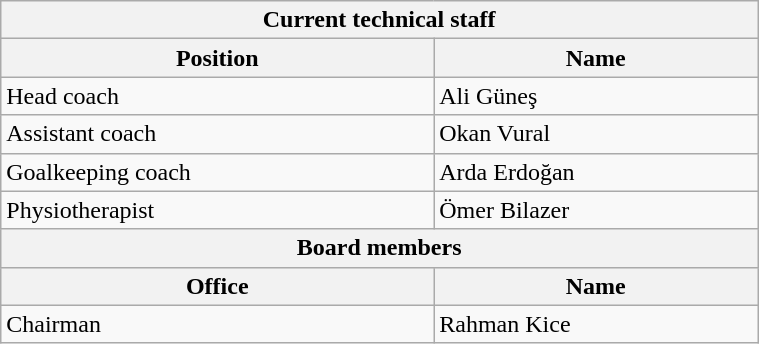<table class="wikitable" width=40% style="text-align:left;font-size:100%;">
<tr>
<th colspan="2">Current technical staff</th>
</tr>
<tr>
<th>Position</th>
<th>Name</th>
</tr>
<tr>
<td>Head coach</td>
<td>Ali Güneş</td>
</tr>
<tr>
<td>Assistant coach</td>
<td>Okan Vural</td>
</tr>
<tr>
<td>Goalkeeping coach</td>
<td>Arda Erdoğan</td>
</tr>
<tr>
<td>Physiotherapist</td>
<td>Ömer Bilazer</td>
</tr>
<tr>
<th colspan="2">Board members</th>
</tr>
<tr>
<th>Office</th>
<th>Name</th>
</tr>
<tr>
<td>Chairman</td>
<td> Rahman Kice</td>
</tr>
</table>
